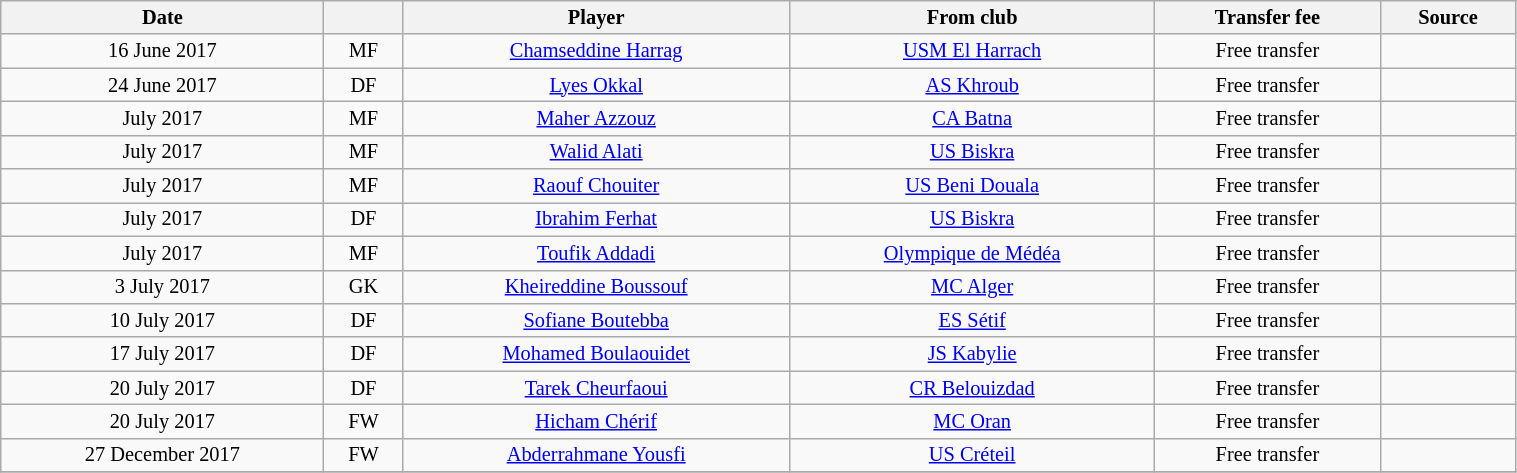<table class="wikitable sortable" style="width:80%; text-align:center; font-size:85%; text-align:centre;">
<tr>
<th>Date</th>
<th></th>
<th>Player</th>
<th>From club</th>
<th>Transfer fee</th>
<th>Source</th>
</tr>
<tr>
<td>16 June 2017</td>
<td>MF</td>
<td> <a href='#'>Chamseddine Harrag</a></td>
<td><a href='#'>USM El Harrach</a></td>
<td>Free transfer</td>
<td></td>
</tr>
<tr>
<td>24 June 2017</td>
<td>DF</td>
<td> <a href='#'>Lyes Okkal</a></td>
<td><a href='#'>AS Khroub</a></td>
<td>Free transfer</td>
<td></td>
</tr>
<tr>
<td>July 2017</td>
<td>MF</td>
<td> <a href='#'>Maher Azzouz</a></td>
<td><a href='#'>CA Batna</a></td>
<td>Free transfer</td>
<td></td>
</tr>
<tr>
<td>July 2017</td>
<td>MF</td>
<td> <a href='#'>Walid Alati</a></td>
<td><a href='#'>US Biskra</a></td>
<td>Free transfer</td>
<td></td>
</tr>
<tr>
<td>July 2017</td>
<td>MF</td>
<td> <a href='#'>Raouf Chouiter</a></td>
<td><a href='#'>US Beni Douala</a></td>
<td>Free transfer</td>
<td></td>
</tr>
<tr>
<td>July 2017</td>
<td>DF</td>
<td> <a href='#'>Ibrahim Ferhat</a></td>
<td><a href='#'>US Biskra</a></td>
<td>Free transfer</td>
<td></td>
</tr>
<tr>
<td>July 2017</td>
<td>MF</td>
<td> <a href='#'>Toufik Addadi</a></td>
<td><a href='#'>Olympique de Médéa</a></td>
<td>Free transfer</td>
<td></td>
</tr>
<tr>
<td>3 July 2017</td>
<td>GK</td>
<td> <a href='#'>Kheireddine Boussouf</a></td>
<td><a href='#'>MC Alger</a></td>
<td>Free transfer</td>
<td></td>
</tr>
<tr>
<td>10 July 2017</td>
<td>DF</td>
<td> <a href='#'>Sofiane Boutebba</a></td>
<td><a href='#'>ES Sétif</a></td>
<td>Free transfer</td>
<td></td>
</tr>
<tr>
<td>17 July 2017</td>
<td>DF</td>
<td> <a href='#'>Mohamed Boulaouidet</a></td>
<td><a href='#'>JS Kabylie</a></td>
<td>Free transfer</td>
<td></td>
</tr>
<tr>
<td>20 July 2017</td>
<td>DF</td>
<td> <a href='#'>Tarek Cheurfaoui</a></td>
<td><a href='#'>CR Belouizdad</a></td>
<td>Free transfer</td>
<td></td>
</tr>
<tr>
<td>20 July 2017</td>
<td>FW</td>
<td> <a href='#'>Hicham Chérif</a></td>
<td><a href='#'>MC Oran</a></td>
<td>Free transfer</td>
<td></td>
</tr>
<tr>
<td>27 December 2017</td>
<td>FW</td>
<td> <a href='#'>Abderrahmane Yousfi</a></td>
<td> <a href='#'>US Créteil</a></td>
<td>Free transfer</td>
<td></td>
</tr>
<tr>
</tr>
</table>
